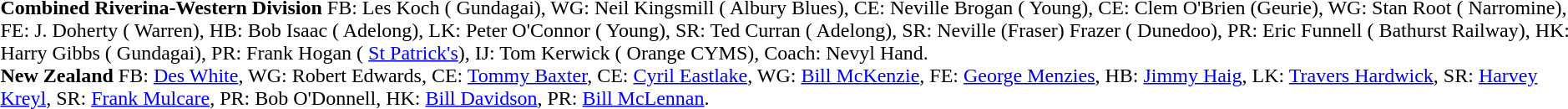<table width="100%" class="mw-collapsible mw-collapsed">
<tr>
<td valign="top" width="50%"><br><strong>Combined Riverina-Western Division</strong> FB: Les Koch ( Gundagai), WG: Neil Kingsmill ( Albury Blues), CE: Neville Brogan ( Young), CE: Clem O'Brien (Geurie), WG: Stan Root ( Narromine), FE: J. Doherty ( Warren), HB: Bob Isaac ( Adelong), LK: Peter O'Connor ( Young), SR: Ted Curran ( Adelong), SR: Neville (Fraser) Frazer ( Dunedoo), PR: Eric Funnell ( Bathurst Railway), HK: Harry Gibbs ( Gundagai), PR: Frank Hogan ( <a href='#'>St Patrick's</a>), IJ: Tom Kerwick ( Orange CYMS), Coach: Nevyl Hand.<br> 
<strong>New Zealand</strong> FB: <a href='#'>Des White</a>, WG: Robert Edwards, CE: <a href='#'>Tommy Baxter</a>, CE: <a href='#'>Cyril Eastlake</a>, WG: <a href='#'>Bill McKenzie</a>, FE: <a href='#'>George Menzies</a>, HB: <a href='#'>Jimmy Haig</a>, LK: <a href='#'>Travers Hardwick</a>, SR: <a href='#'>Harvey Kreyl</a>, SR: <a href='#'>Frank Mulcare</a>, PR: Bob O'Donnell, HK: <a href='#'>Bill Davidson</a>, PR: <a href='#'>Bill McLennan</a>.</td>
</tr>
</table>
